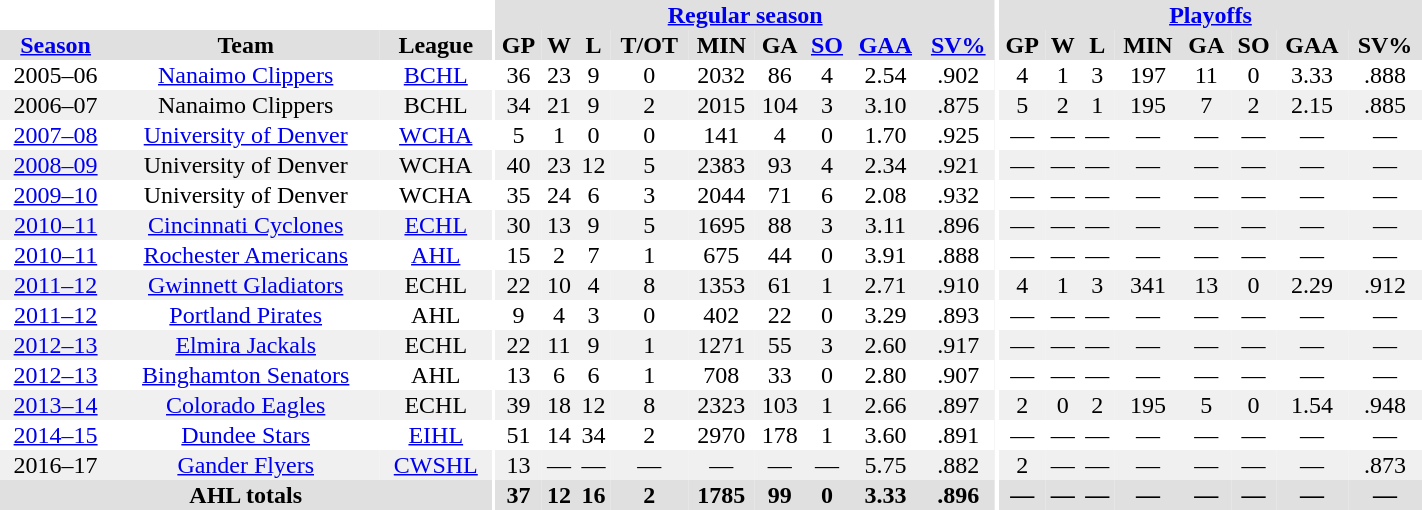<table border="0" cellpadding="1" cellspacing="0" style="text-align:center; width:75%">
<tr ALIGN="center" bgcolor="#e0e0e0">
<th align="center" colspan="3" bgcolor="#ffffff"></th>
<th align="center" rowspan="99" bgcolor="#ffffff"></th>
<th align="center" colspan="9" bgcolor="#e0e0e0"><a href='#'>Regular season</a></th>
<th align="center" rowspan="99" bgcolor="#ffffff"></th>
<th align="center" colspan="8" bgcolor="#e0e0e0"><a href='#'>Playoffs</a></th>
</tr>
<tr ALIGN="center" bgcolor="#e0e0e0">
<th><a href='#'>Season</a></th>
<th>Team</th>
<th>League</th>
<th>GP</th>
<th>W</th>
<th>L</th>
<th>T/OT</th>
<th>MIN</th>
<th>GA</th>
<th><a href='#'>SO</a></th>
<th><a href='#'>GAA</a></th>
<th><a href='#'>SV%</a></th>
<th>GP</th>
<th>W</th>
<th>L</th>
<th>MIN</th>
<th>GA</th>
<th>SO</th>
<th>GAA</th>
<th>SV%</th>
</tr>
<tr align=center>
<td>2005–06</td>
<td><a href='#'>Nanaimo Clippers</a></td>
<td><a href='#'>BCHL</a></td>
<td>36</td>
<td>23</td>
<td>9</td>
<td>0</td>
<td>2032</td>
<td>86</td>
<td>4</td>
<td>2.54</td>
<td>.902</td>
<td>4</td>
<td>1</td>
<td>3</td>
<td>197</td>
<td>11</td>
<td>0</td>
<td>3.33</td>
<td>.888</td>
</tr>
<tr align="center" bgcolor="#f0f0f0">
<td>2006–07</td>
<td>Nanaimo Clippers</td>
<td>BCHL</td>
<td>34</td>
<td>21</td>
<td>9</td>
<td>2</td>
<td>2015</td>
<td>104</td>
<td>3</td>
<td>3.10</td>
<td>.875</td>
<td>5</td>
<td>2</td>
<td>1</td>
<td>195</td>
<td>7</td>
<td>2</td>
<td>2.15</td>
<td>.885</td>
</tr>
<tr align=center>
<td><a href='#'>2007–08</a></td>
<td><a href='#'>University of Denver</a></td>
<td><a href='#'>WCHA</a></td>
<td>5</td>
<td>1</td>
<td>0</td>
<td>0</td>
<td>141</td>
<td>4</td>
<td>0</td>
<td>1.70</td>
<td>.925</td>
<td>—</td>
<td>—</td>
<td>—</td>
<td>—</td>
<td>—</td>
<td>—</td>
<td>—</td>
<td>—</td>
</tr>
<tr align=center bgcolor=#f0f0f0>
<td><a href='#'>2008–09</a></td>
<td>University of Denver</td>
<td>WCHA</td>
<td>40</td>
<td>23</td>
<td>12</td>
<td>5</td>
<td>2383</td>
<td>93</td>
<td>4</td>
<td>2.34</td>
<td>.921</td>
<td>—</td>
<td>—</td>
<td>—</td>
<td>—</td>
<td>—</td>
<td>—</td>
<td>—</td>
<td>—</td>
</tr>
<tr align=center>
<td><a href='#'>2009–10</a></td>
<td>University of Denver</td>
<td>WCHA</td>
<td>35</td>
<td>24</td>
<td>6</td>
<td>3</td>
<td>2044</td>
<td>71</td>
<td>6</td>
<td>2.08</td>
<td>.932</td>
<td>—</td>
<td>—</td>
<td>—</td>
<td>—</td>
<td>—</td>
<td>—</td>
<td>—</td>
<td>—</td>
</tr>
<tr align=center bgcolor=#f0f0f0>
<td><a href='#'>2010–11</a></td>
<td><a href='#'>Cincinnati Cyclones</a></td>
<td><a href='#'>ECHL</a></td>
<td>30</td>
<td>13</td>
<td>9</td>
<td>5</td>
<td>1695</td>
<td>88</td>
<td>3</td>
<td>3.11</td>
<td>.896</td>
<td>—</td>
<td>—</td>
<td>—</td>
<td>—</td>
<td>—</td>
<td>—</td>
<td>—</td>
<td>—</td>
</tr>
<tr align=center>
<td><a href='#'>2010–11</a></td>
<td><a href='#'>Rochester Americans</a></td>
<td><a href='#'>AHL</a></td>
<td>15</td>
<td>2</td>
<td>7</td>
<td>1</td>
<td>675</td>
<td>44</td>
<td>0</td>
<td>3.91</td>
<td>.888</td>
<td>—</td>
<td>—</td>
<td>—</td>
<td>—</td>
<td>—</td>
<td>—</td>
<td>—</td>
<td>—</td>
</tr>
<tr align=center bgcolor="#f0f0f0">
<td><a href='#'>2011–12</a></td>
<td><a href='#'>Gwinnett Gladiators</a></td>
<td>ECHL</td>
<td>22</td>
<td>10</td>
<td>4</td>
<td>8</td>
<td>1353</td>
<td>61</td>
<td>1</td>
<td>2.71</td>
<td>.910</td>
<td>4</td>
<td>1</td>
<td>3</td>
<td>341</td>
<td>13</td>
<td>0</td>
<td>2.29</td>
<td>.912</td>
</tr>
<tr align=center>
<td><a href='#'>2011–12</a></td>
<td><a href='#'>Portland Pirates</a></td>
<td>AHL</td>
<td>9</td>
<td>4</td>
<td>3</td>
<td>0</td>
<td>402</td>
<td>22</td>
<td>0</td>
<td>3.29</td>
<td>.893</td>
<td>—</td>
<td>—</td>
<td>—</td>
<td>—</td>
<td>—</td>
<td>—</td>
<td>—</td>
<td>—</td>
</tr>
<tr align=center bgcolor="#f0f0f0">
<td><a href='#'>2012–13</a></td>
<td><a href='#'>Elmira Jackals</a></td>
<td>ECHL</td>
<td>22</td>
<td>11</td>
<td>9</td>
<td>1</td>
<td>1271</td>
<td>55</td>
<td>3</td>
<td>2.60</td>
<td>.917</td>
<td>—</td>
<td>—</td>
<td>—</td>
<td>—</td>
<td>—</td>
<td>—</td>
<td>—</td>
<td>—</td>
</tr>
<tr align=center>
<td><a href='#'>2012–13</a></td>
<td><a href='#'>Binghamton Senators</a></td>
<td>AHL</td>
<td>13</td>
<td>6</td>
<td>6</td>
<td>1</td>
<td>708</td>
<td>33</td>
<td>0</td>
<td>2.80</td>
<td>.907</td>
<td>—</td>
<td>—</td>
<td>—</td>
<td>—</td>
<td>—</td>
<td>—</td>
<td>—</td>
<td>—</td>
</tr>
<tr align=center bgcolor="#f0f0f0">
<td><a href='#'>2013–14</a></td>
<td><a href='#'>Colorado Eagles</a></td>
<td>ECHL</td>
<td>39</td>
<td>18</td>
<td>12</td>
<td>8</td>
<td>2323</td>
<td>103</td>
<td>1</td>
<td>2.66</td>
<td>.897</td>
<td>2</td>
<td>0</td>
<td>2</td>
<td>195</td>
<td>5</td>
<td>0</td>
<td>1.54</td>
<td>.948</td>
</tr>
<tr align=center>
<td><a href='#'>2014–15</a></td>
<td><a href='#'>Dundee Stars</a></td>
<td><a href='#'>EIHL</a></td>
<td>51</td>
<td>14</td>
<td>34</td>
<td>2</td>
<td>2970</td>
<td>178</td>
<td>1</td>
<td>3.60</td>
<td>.891</td>
<td>—</td>
<td>—</td>
<td>—</td>
<td>—</td>
<td>—</td>
<td>—</td>
<td>—</td>
<td>—</td>
</tr>
<tr align=center bgcolor="#f0f0f0">
<td>2016–17</td>
<td><a href='#'>Gander Flyers</a></td>
<td><a href='#'>CWSHL</a></td>
<td>13</td>
<td>—</td>
<td>—</td>
<td>—</td>
<td>—</td>
<td>—</td>
<td>—</td>
<td>5.75</td>
<td>.882</td>
<td>2</td>
<td>—</td>
<td>—</td>
<td>—</td>
<td>—</td>
<td>—</td>
<td>—</td>
<td>.873</td>
</tr>
<tr align=center bgcolor=#e0e0e0>
<th colspan="3" align="center">AHL totals</th>
<th>37</th>
<th>12</th>
<th>16</th>
<th>2</th>
<th>1785</th>
<th>99</th>
<th>0</th>
<th>3.33</th>
<th>.896</th>
<th>—</th>
<th>—</th>
<th>—</th>
<th>—</th>
<th>—</th>
<th>—</th>
<th>—</th>
<th>—</th>
</tr>
</table>
